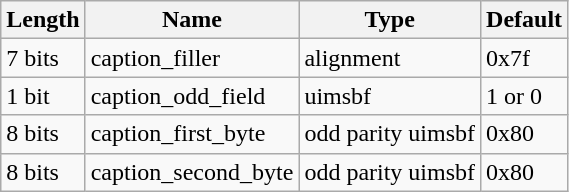<table class="wikitable">
<tr>
<th>Length</th>
<th>Name</th>
<th>Type</th>
<th>Default</th>
</tr>
<tr>
<td>7 bits</td>
<td>caption_filler</td>
<td>alignment</td>
<td>0x7f</td>
</tr>
<tr>
<td>1 bit</td>
<td>caption_odd_field</td>
<td>uimsbf</td>
<td>1 or 0</td>
</tr>
<tr>
<td>8 bits</td>
<td>caption_first_byte</td>
<td>odd parity uimsbf</td>
<td>0x80</td>
</tr>
<tr>
<td>8 bits</td>
<td>caption_second_byte</td>
<td>odd parity uimsbf</td>
<td>0x80</td>
</tr>
</table>
